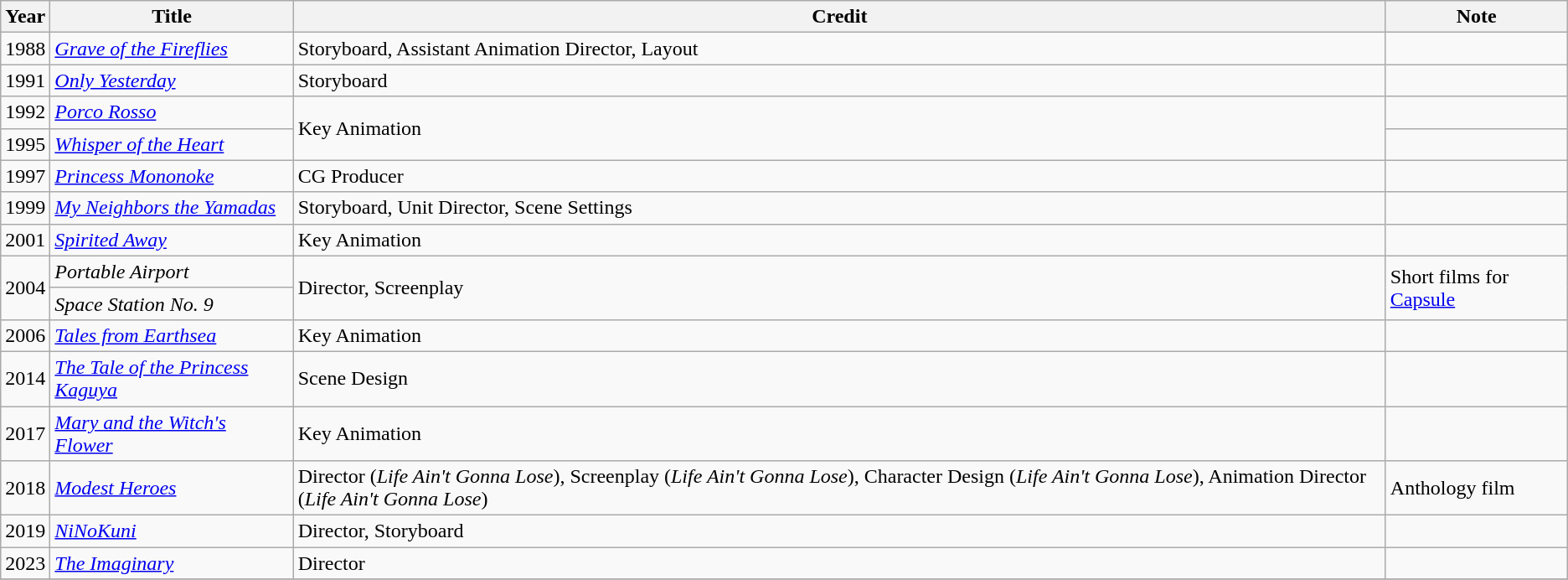<table class="wikitable">
<tr>
<th>Year</th>
<th>Title</th>
<th>Credit</th>
<th>Note</th>
</tr>
<tr>
<td>1988</td>
<td><em><a href='#'>Grave of the Fireflies</a></em></td>
<td>Storyboard, Assistant Animation Director, Layout</td>
<td></td>
</tr>
<tr>
<td>1991</td>
<td><em><a href='#'>Only Yesterday</a></em></td>
<td>Storyboard</td>
<td></td>
</tr>
<tr>
<td>1992</td>
<td><em><a href='#'>Porco Rosso</a></em></td>
<td rowspan="2">Key Animation</td>
<td></td>
</tr>
<tr>
<td>1995</td>
<td><em><a href='#'>Whisper of the Heart</a></em></td>
<td></td>
</tr>
<tr>
<td>1997</td>
<td><em><a href='#'>Princess Mononoke</a></em></td>
<td>CG Producer</td>
<td></td>
</tr>
<tr>
<td>1999</td>
<td><em><a href='#'>My Neighbors the Yamadas</a></em></td>
<td>Storyboard, Unit Director, Scene Settings</td>
<td></td>
</tr>
<tr>
<td>2001</td>
<td><em><a href='#'>Spirited Away</a></em></td>
<td>Key Animation</td>
<td></td>
</tr>
<tr>
<td rowspan="2">2004</td>
<td><em>Portable Airport</em></td>
<td rowspan="2">Director, Screenplay</td>
<td rowspan="2">Short films for <a href='#'>Capsule</a></td>
</tr>
<tr>
<td><em>Space Station No. 9</em></td>
</tr>
<tr>
<td>2006</td>
<td><em><a href='#'>Tales from Earthsea</a></em></td>
<td>Key Animation</td>
<td></td>
</tr>
<tr>
<td>2014</td>
<td><em><a href='#'>The Tale of the Princess Kaguya</a></em></td>
<td>Scene Design</td>
<td></td>
</tr>
<tr>
<td>2017</td>
<td><em><a href='#'>Mary and the Witch's Flower</a></em></td>
<td>Key Animation</td>
<td></td>
</tr>
<tr>
<td>2018</td>
<td><em><a href='#'>Modest Heroes</a></em></td>
<td>Director (<em>Life Ain't Gonna Lose</em>), Screenplay (<em>Life Ain't Gonna Lose</em>), Character Design (<em>Life Ain't Gonna Lose</em>), Animation Director (<em>Life Ain't Gonna Lose</em>)</td>
<td>Anthology film</td>
</tr>
<tr>
<td>2019</td>
<td><em><a href='#'>NiNoKuni</a></em></td>
<td>Director, Storyboard</td>
<td></td>
</tr>
<tr>
<td>2023</td>
<td><em><a href='#'>The Imaginary</a></em></td>
<td>Director</td>
<td></td>
</tr>
<tr>
</tr>
</table>
